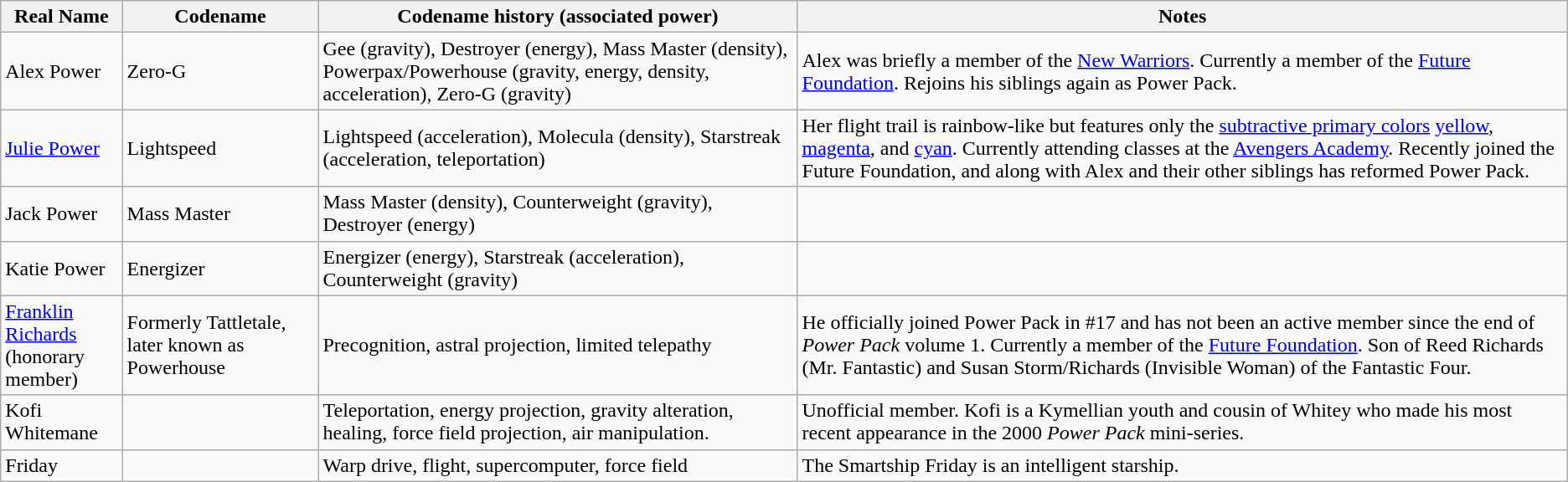<table class="wikitable">
<tr>
<th>Real Name</th>
<th>Codename</th>
<th>Codename history (associated power)</th>
<th>Notes</th>
</tr>
<tr>
<td>Alex Power</td>
<td>Zero-G</td>
<td>Gee (gravity), Destroyer (energy), Mass Master (density), Powerpax/Powerhouse (gravity, energy, density, acceleration), Zero-G (gravity)</td>
<td>Alex was briefly a member of the <a href='#'>New Warriors</a>. Currently a member of the <a href='#'>Future Foundation</a>. Rejoins his siblings again as Power Pack.</td>
</tr>
<tr>
<td><a href='#'>Julie Power</a></td>
<td>Lightspeed</td>
<td>Lightspeed (acceleration), Molecula (density), Starstreak (acceleration, teleportation)</td>
<td>Her flight trail is rainbow-like but features only the <a href='#'>subtractive primary colors</a> <a href='#'>yellow</a>, <a href='#'>magenta</a>, and <a href='#'>cyan</a>. Currently attending classes at the <a href='#'>Avengers Academy</a>. Recently joined the Future Foundation, and along with Alex and their other siblings has reformed Power Pack.</td>
</tr>
<tr>
<td>Jack Power</td>
<td>Mass Master</td>
<td>Mass Master (density), Counterweight  (gravity), Destroyer (energy) </td>
<td></td>
</tr>
<tr>
<td>Katie Power</td>
<td>Energizer</td>
<td>Energizer (energy), Starstreak (acceleration), Counterweight (gravity)</td>
<td></td>
</tr>
<tr>
<td><a href='#'>Franklin Richards</a><br>(honorary member)</td>
<td>Formerly Tattletale, later known as Powerhouse</td>
<td>Precognition, astral projection, limited telepathy</td>
<td>He officially joined Power Pack in #17 and has not been an active member since the end of <em>Power Pack</em> volume 1. Currently a member of the <a href='#'>Future Foundation</a>. Son of Reed Richards (Mr. Fantastic) and Susan Storm/Richards (Invisible Woman) of the Fantastic Four.</td>
</tr>
<tr>
<td>Kofi Whitemane</td>
<td></td>
<td>Teleportation, energy projection, gravity alteration, healing, force field projection, air manipulation.</td>
<td>Unofficial member. Kofi is a Kymellian youth and cousin of Whitey who made his most recent appearance in the 2000 <em>Power Pack</em> mini-series.</td>
</tr>
<tr>
<td>Friday</td>
<td></td>
<td>Warp drive, flight, supercomputer, force field</td>
<td>The Smartship Friday is an intelligent starship.</td>
</tr>
</table>
